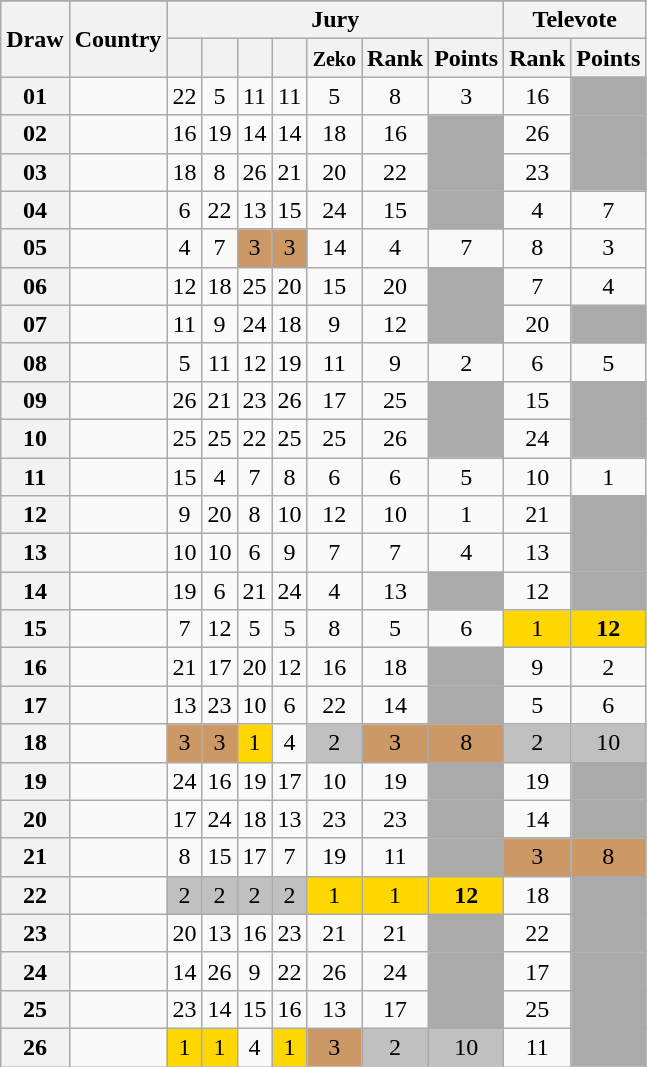<table class="sortable wikitable collapsible plainrowheaders" style="text-align:center;">
<tr>
</tr>
<tr>
<th scope="col" rowspan="2">Draw</th>
<th scope="col" rowspan="2">Country</th>
<th scope="col" colspan="7">Jury</th>
<th scope="col" colspan="2">Televote</th>
</tr>
<tr>
<th scope="col"><small></small></th>
<th scope="col"><small></small></th>
<th scope="col"><small></small></th>
<th scope="col"><small></small></th>
<th scope="col"><small>Zeko</small></th>
<th scope="col">Rank</th>
<th scope="col">Points</th>
<th scope="col">Rank</th>
<th scope="col">Points</th>
</tr>
<tr>
<th scope="row" style="text-align:center;">01</th>
<td style="text-align:left;"></td>
<td>22</td>
<td>5</td>
<td>11</td>
<td>11</td>
<td>5</td>
<td>8</td>
<td>3</td>
<td>16</td>
<td style="background:#AAAAAA;"></td>
</tr>
<tr>
<th scope="row" style="text-align:center;">02</th>
<td style="text-align:left;"></td>
<td>16</td>
<td>19</td>
<td>14</td>
<td>14</td>
<td>18</td>
<td>16</td>
<td style="background:#AAAAAA;"></td>
<td>26</td>
<td style="background:#AAAAAA;"></td>
</tr>
<tr>
<th scope="row" style="text-align:center;">03</th>
<td style="text-align:left;"></td>
<td>18</td>
<td>8</td>
<td>26</td>
<td>21</td>
<td>20</td>
<td>22</td>
<td style="background:#AAAAAA;"></td>
<td>23</td>
<td style="background:#AAAAAA;"></td>
</tr>
<tr>
<th scope="row" style="text-align:center;">04</th>
<td style="text-align:left;"></td>
<td>6</td>
<td>22</td>
<td>13</td>
<td>15</td>
<td>24</td>
<td>15</td>
<td style="background:#AAAAAA;"></td>
<td>4</td>
<td>7</td>
</tr>
<tr>
<th scope="row" style="text-align:center;">05</th>
<td style="text-align:left;"></td>
<td>4</td>
<td>7</td>
<td style="background:#CC9966;">3</td>
<td style="background:#CC9966;">3</td>
<td>14</td>
<td>4</td>
<td>7</td>
<td>8</td>
<td>3</td>
</tr>
<tr>
<th scope="row" style="text-align:center;">06</th>
<td style="text-align:left;"></td>
<td>12</td>
<td>18</td>
<td>25</td>
<td>20</td>
<td>15</td>
<td>20</td>
<td style="background:#AAAAAA;"></td>
<td>7</td>
<td>4</td>
</tr>
<tr>
<th scope="row" style="text-align:center;">07</th>
<td style="text-align:left;"></td>
<td>11</td>
<td>9</td>
<td>24</td>
<td>18</td>
<td>9</td>
<td>12</td>
<td style="background:#AAAAAA;"></td>
<td>20</td>
<td style="background:#AAAAAA;"></td>
</tr>
<tr>
<th scope="row" style="text-align:center;">08</th>
<td style="text-align:left;"></td>
<td>5</td>
<td>11</td>
<td>12</td>
<td>19</td>
<td>11</td>
<td>9</td>
<td>2</td>
<td>6</td>
<td>5</td>
</tr>
<tr>
<th scope="row" style="text-align:center;">09</th>
<td style="text-align:left;"></td>
<td>26</td>
<td>21</td>
<td>23</td>
<td>26</td>
<td>17</td>
<td>25</td>
<td style="background:#AAAAAA;"></td>
<td>15</td>
<td style="background:#AAAAAA;"></td>
</tr>
<tr>
<th scope="row" style="text-align:center;">10</th>
<td style="text-align:left;"></td>
<td>25</td>
<td>25</td>
<td>22</td>
<td>25</td>
<td>25</td>
<td>26</td>
<td style="background:#AAAAAA;"></td>
<td>24</td>
<td style="background:#AAAAAA;"></td>
</tr>
<tr>
<th scope="row" style="text-align:center;">11</th>
<td style="text-align:left;"></td>
<td>15</td>
<td>4</td>
<td>7</td>
<td>8</td>
<td>6</td>
<td>6</td>
<td>5</td>
<td>10</td>
<td>1</td>
</tr>
<tr>
<th scope="row" style="text-align:center;">12</th>
<td style="text-align:left;"></td>
<td>9</td>
<td>20</td>
<td>8</td>
<td>10</td>
<td>12</td>
<td>10</td>
<td>1</td>
<td>21</td>
<td style="background:#AAAAAA;"></td>
</tr>
<tr>
<th scope="row" style="text-align:center;">13</th>
<td style="text-align:left;"></td>
<td>10</td>
<td>10</td>
<td>6</td>
<td>9</td>
<td>7</td>
<td>7</td>
<td>4</td>
<td>13</td>
<td style="background:#AAAAAA;"></td>
</tr>
<tr>
<th scope="row" style="text-align:center;">14</th>
<td style="text-align:left;"></td>
<td>19</td>
<td>6</td>
<td>21</td>
<td>24</td>
<td>4</td>
<td>13</td>
<td style="background:#AAAAAA;"></td>
<td>12</td>
<td style="background:#AAAAAA;"></td>
</tr>
<tr>
<th scope="row" style="text-align:center;">15</th>
<td style="text-align:left;"></td>
<td>7</td>
<td>12</td>
<td>5</td>
<td>5</td>
<td>8</td>
<td>5</td>
<td>6</td>
<td style="background:gold;">1</td>
<td style="background:gold;"><strong>12</strong></td>
</tr>
<tr>
<th scope="row" style="text-align:center;">16</th>
<td style="text-align:left;"></td>
<td>21</td>
<td>17</td>
<td>20</td>
<td>12</td>
<td>16</td>
<td>18</td>
<td style="background:#AAAAAA;"></td>
<td>9</td>
<td>2</td>
</tr>
<tr>
<th scope="row" style="text-align:center;">17</th>
<td style="text-align:left;"></td>
<td>13</td>
<td>23</td>
<td>10</td>
<td>6</td>
<td>22</td>
<td>14</td>
<td style="background:#AAAAAA;"></td>
<td>5</td>
<td>6</td>
</tr>
<tr>
<th scope="row" style="text-align:center;">18</th>
<td style="text-align:left;"></td>
<td style="background:#CC9966;">3</td>
<td style="background:#CC9966;">3</td>
<td style="background:gold;">1</td>
<td>4</td>
<td style="background:silver;">2</td>
<td style="background:#CC9966;">3</td>
<td style="background:#CC9966;">8</td>
<td style="background:silver;">2</td>
<td style="background:silver;">10</td>
</tr>
<tr>
<th scope="row" style="text-align:center;">19</th>
<td style="text-align:left;"></td>
<td>24</td>
<td>16</td>
<td>19</td>
<td>17</td>
<td>10</td>
<td>19</td>
<td style="background:#AAAAAA;"></td>
<td>19</td>
<td style="background:#AAAAAA;"></td>
</tr>
<tr>
<th scope="row" style="text-align:center;">20</th>
<td style="text-align:left;"></td>
<td>17</td>
<td>24</td>
<td>18</td>
<td>13</td>
<td>23</td>
<td>23</td>
<td style="background:#AAAAAA;"></td>
<td>14</td>
<td style="background:#AAAAAA;"></td>
</tr>
<tr>
<th scope="row" style="text-align:center;">21</th>
<td style="text-align:left;"></td>
<td>8</td>
<td>15</td>
<td>17</td>
<td>7</td>
<td>19</td>
<td>11</td>
<td style="background:#AAAAAA;"></td>
<td style="background:#CC9966;">3</td>
<td style="background:#CC9966;">8</td>
</tr>
<tr>
<th scope="row" style="text-align:center;">22</th>
<td style="text-align:left;"></td>
<td style="background:silver;">2</td>
<td style="background:silver;">2</td>
<td style="background:silver;">2</td>
<td style="background:silver;">2</td>
<td style="background:gold;">1</td>
<td style="background:gold;">1</td>
<td style="background:gold;"><strong>12</strong></td>
<td>18</td>
<td style="background:#AAAAAA;"></td>
</tr>
<tr>
<th scope="row" style="text-align:center;">23</th>
<td style="text-align:left;"></td>
<td>20</td>
<td>13</td>
<td>16</td>
<td>23</td>
<td>21</td>
<td>21</td>
<td style="background:#AAAAAA;"></td>
<td>22</td>
<td style="background:#AAAAAA;"></td>
</tr>
<tr>
<th scope="row" style="text-align:center;">24</th>
<td style="text-align:left;"></td>
<td>14</td>
<td>26</td>
<td>9</td>
<td>22</td>
<td>26</td>
<td>24</td>
<td style="background:#AAAAAA;"></td>
<td>17</td>
<td style="background:#AAAAAA;"></td>
</tr>
<tr>
<th scope="row" style="text-align:center;">25</th>
<td style="text-align:left;"></td>
<td>23</td>
<td>14</td>
<td>15</td>
<td>16</td>
<td>13</td>
<td>17</td>
<td style="background:#AAAAAA;"></td>
<td>25</td>
<td style="background:#AAAAAA;"></td>
</tr>
<tr>
<th scope="row" style="text-align:center;">26</th>
<td style="text-align:left;"></td>
<td style="background:gold;">1</td>
<td style="background:gold;">1</td>
<td>4</td>
<td style="background:gold;">1</td>
<td style="background:#CC9966;">3</td>
<td style="background:silver;">2</td>
<td style="background:silver;">10</td>
<td>11</td>
<td style="background:#AAAAAA;"></td>
</tr>
</table>
